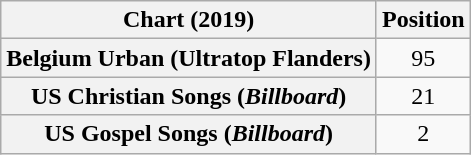<table class="wikitable plainrowheaders sortable" style="text-align:center">
<tr>
<th scope="col">Chart (2019)</th>
<th scope="col">Position</th>
</tr>
<tr>
<th scope="row">Belgium Urban (Ultratop Flanders)</th>
<td>95</td>
</tr>
<tr>
<th scope="row">US Christian Songs (<em>Billboard</em>)</th>
<td>21</td>
</tr>
<tr>
<th scope="row">US Gospel Songs (<em>Billboard</em>)</th>
<td>2</td>
</tr>
</table>
